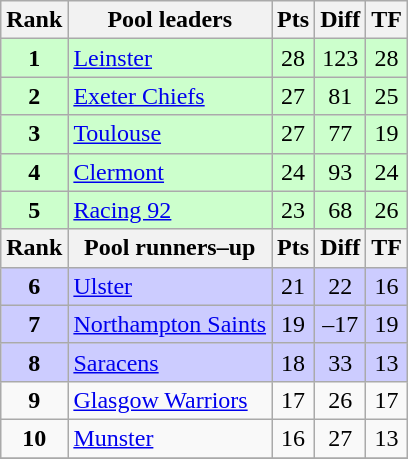<table class="wikitable" style="text-align: center;">
<tr>
<th>Rank</th>
<th>Pool leaders</th>
<th>Pts</th>
<th>Diff</th>
<th>TF</th>
</tr>
<tr bgcolor="#ccffcc">
<td><strong>1</strong></td>
<td align=left> <a href='#'>Leinster</a></td>
<td>28</td>
<td>123</td>
<td>28</td>
</tr>
<tr bgcolor="#ccffcc">
<td><strong>2</strong></td>
<td align=left> <a href='#'>Exeter Chiefs</a></td>
<td>27</td>
<td>81</td>
<td>25</td>
</tr>
<tr bgcolor="#ccffcc">
<td><strong>3</strong></td>
<td align=left> <a href='#'>Toulouse</a></td>
<td>27</td>
<td>77</td>
<td>19</td>
</tr>
<tr bgcolor="#ccffcc">
<td><strong>4</strong></td>
<td align=left> <a href='#'>Clermont</a></td>
<td>24</td>
<td>93</td>
<td>24</td>
</tr>
<tr bgcolor="#ccffcc">
<td><strong>5</strong></td>
<td align=left> <a href='#'>Racing 92</a></td>
<td>23</td>
<td>68</td>
<td>26</td>
</tr>
<tr>
<th>Rank</th>
<th>Pool runners–up</th>
<th>Pts</th>
<th>Diff</th>
<th>TF</th>
</tr>
<tr bgcolor="#ccccff">
<td><strong>6</strong></td>
<td align=left> <a href='#'>Ulster</a></td>
<td>21</td>
<td>22</td>
<td>16</td>
</tr>
<tr bgcolor="#ccccff">
<td><strong>7</strong></td>
<td align=left> <a href='#'>Northampton Saints</a></td>
<td>19</td>
<td>–17</td>
<td>19</td>
</tr>
<tr bgcolor="#ccccff">
<td><strong>8</strong></td>
<td align=left> <a href='#'>Saracens</a></td>
<td>18</td>
<td>33</td>
<td>13</td>
</tr>
<tr>
<td><strong>9</strong></td>
<td align=left> <a href='#'>Glasgow Warriors</a></td>
<td>17</td>
<td>26</td>
<td>17</td>
</tr>
<tr>
<td><strong>10</strong></td>
<td align=left> <a href='#'>Munster</a></td>
<td>16</td>
<td>27</td>
<td>13</td>
</tr>
<tr>
</tr>
</table>
